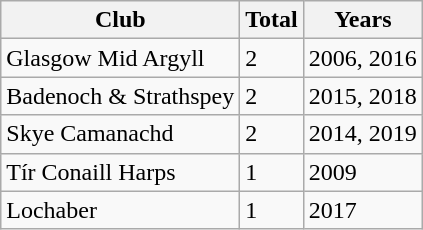<table class="wikitable sortable">
<tr>
<th>Club</th>
<th>Total</th>
<th>Years</th>
</tr>
<tr>
<td>Glasgow Mid Argyll</td>
<td>2</td>
<td>2006, 2016</td>
</tr>
<tr>
<td>Badenoch & Strathspey</td>
<td>2</td>
<td>2015, 2018</td>
</tr>
<tr>
<td>Skye Camanachd</td>
<td>2</td>
<td>2014, 2019</td>
</tr>
<tr>
<td>Tír Conaill Harps</td>
<td>1</td>
<td>2009</td>
</tr>
<tr>
<td>Lochaber</td>
<td>1</td>
<td>2017</td>
</tr>
</table>
